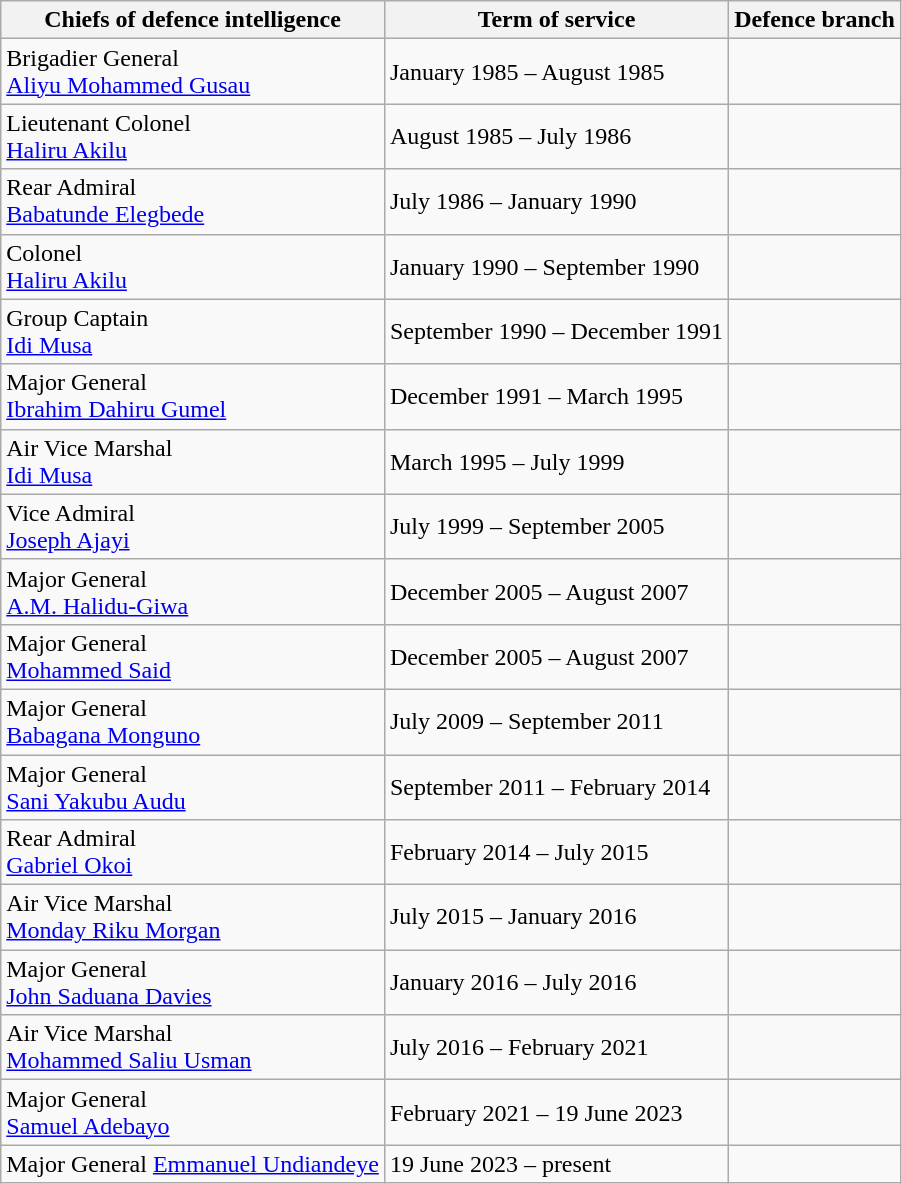<table class="wikitable">
<tr>
<th>Chiefs of defence intelligence</th>
<th>Term of service</th>
<th>Defence branch</th>
</tr>
<tr>
<td>Brigadier General<br><a href='#'>Aliyu Mohammed Gusau</a></td>
<td>January 1985 – August 1985</td>
<td></td>
</tr>
<tr>
<td>Lieutenant Colonel<br><a href='#'>Haliru Akilu</a></td>
<td>August 1985 – July 1986</td>
<td></td>
</tr>
<tr>
<td>Rear Admiral<br><a href='#'>Babatunde Elegbede</a></td>
<td>July 1986 – January 1990</td>
<td></td>
</tr>
<tr>
<td>Colonel<br><a href='#'>Haliru Akilu</a></td>
<td>January 1990 – September 1990</td>
<td></td>
</tr>
<tr>
<td>Group Captain<br><a href='#'>Idi Musa</a></td>
<td>September 1990 – December 1991</td>
<td></td>
</tr>
<tr>
<td>Major General<br><a href='#'>Ibrahim Dahiru Gumel</a></td>
<td>December 1991 – March 1995</td>
<td></td>
</tr>
<tr>
<td>Air Vice Marshal<br><a href='#'>Idi Musa</a></td>
<td>March 1995  – July 1999</td>
<td></td>
</tr>
<tr>
<td>Vice Admiral<br><a href='#'>Joseph Ajayi</a></td>
<td>July 1999 – September 2005</td>
<td></td>
</tr>
<tr>
<td>Major General<br><a href='#'>A.M. Halidu-Giwa</a></td>
<td>December 2005 – August 2007</td>
<td></td>
</tr>
<tr>
<td>Major General<br><a href='#'>Mohammed Said</a></td>
<td>December 2005 – August 2007</td>
<td></td>
</tr>
<tr>
<td>Major General<br><a href='#'>Babagana Monguno</a></td>
<td>July 2009 – September 2011</td>
<td></td>
</tr>
<tr>
<td>Major General<br><a href='#'>Sani Yakubu Audu</a></td>
<td>September 2011 – February 2014</td>
<td></td>
</tr>
<tr>
<td>Rear Admiral<br><a href='#'>Gabriel Okoi</a></td>
<td>February 2014 – July 2015</td>
<td></td>
</tr>
<tr>
<td>Air Vice Marshal<br><a href='#'>Monday Riku Morgan</a></td>
<td>July 2015 – January 2016</td>
<td></td>
</tr>
<tr>
<td>Major General<br><a href='#'>John Saduana Davies</a></td>
<td>January 2016 – July 2016</td>
<td></td>
</tr>
<tr>
<td>Air Vice Marshal<br><a href='#'>Mohammed Saliu Usman</a></td>
<td>July 2016 – February 2021</td>
<td></td>
</tr>
<tr>
<td>Major General<br><a href='#'>Samuel Adebayo</a></td>
<td>February 2021 – 19 June 2023</td>
<td></td>
</tr>
<tr>
<td>Major General <a href='#'>Emmanuel Undiandeye</a></td>
<td>19 June 2023 – present</td>
<td></td>
</tr>
</table>
